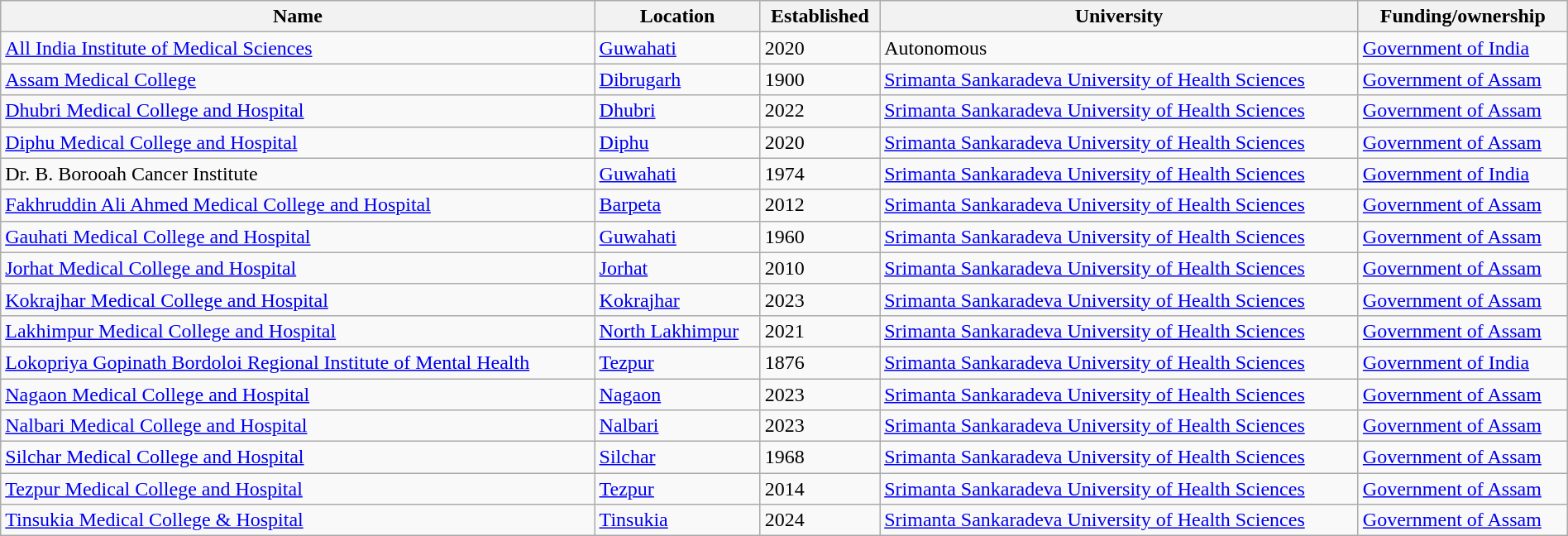<table class="wikitable sortable" style="width:100%">
<tr>
<th>Name</th>
<th>Location</th>
<th>Established</th>
<th>University</th>
<th>Funding/ownership</th>
</tr>
<tr>
<td><a href='#'>All India Institute of Medical Sciences</a></td>
<td><a href='#'>Guwahati</a></td>
<td>2020</td>
<td>Autonomous</td>
<td><a href='#'>Government of India</a></td>
</tr>
<tr>
<td><a href='#'>Assam Medical College</a></td>
<td><a href='#'>Dibrugarh</a></td>
<td>1900</td>
<td><a href='#'>Srimanta Sankaradeva University of Health Sciences</a></td>
<td><a href='#'>Government of Assam</a></td>
</tr>
<tr>
<td><a href='#'>Dhubri Medical College and Hospital</a></td>
<td><a href='#'>Dhubri</a></td>
<td>2022</td>
<td><a href='#'>Srimanta Sankaradeva University of Health Sciences</a></td>
<td><a href='#'>Government of Assam</a></td>
</tr>
<tr>
<td><a href='#'>Diphu Medical College and Hospital</a></td>
<td><a href='#'>Diphu</a></td>
<td>2020</td>
<td><a href='#'>Srimanta Sankaradeva University of Health Sciences</a></td>
<td><a href='#'>Government of Assam</a></td>
</tr>
<tr>
<td>Dr. B. Borooah Cancer Institute</td>
<td><a href='#'>Guwahati</a></td>
<td>1974</td>
<td><a href='#'>Srimanta Sankaradeva University of Health Sciences</a></td>
<td><a href='#'>Government of India</a></td>
</tr>
<tr>
<td><a href='#'>Fakhruddin Ali Ahmed Medical College and Hospital</a></td>
<td><a href='#'>Barpeta</a></td>
<td>2012</td>
<td><a href='#'>Srimanta Sankaradeva University of Health Sciences</a></td>
<td><a href='#'>Government of Assam</a></td>
</tr>
<tr>
<td><a href='#'>Gauhati Medical College and Hospital</a></td>
<td><a href='#'>Guwahati</a></td>
<td>1960</td>
<td><a href='#'>Srimanta Sankaradeva University of Health Sciences</a></td>
<td><a href='#'>Government of Assam</a></td>
</tr>
<tr>
<td><a href='#'>Jorhat Medical College and Hospital</a></td>
<td><a href='#'>Jorhat</a></td>
<td>2010</td>
<td><a href='#'>Srimanta Sankaradeva University of Health Sciences</a></td>
<td><a href='#'>Government of Assam</a></td>
</tr>
<tr>
<td><a href='#'>Kokrajhar Medical College and Hospital</a></td>
<td><a href='#'>Kokrajhar</a></td>
<td>2023</td>
<td><a href='#'>Srimanta Sankaradeva University of Health Sciences</a></td>
<td><a href='#'>Government of Assam</a></td>
</tr>
<tr>
<td><a href='#'>Lakhimpur Medical College and Hospital</a></td>
<td><a href='#'>North Lakhimpur</a></td>
<td>2021</td>
<td><a href='#'>Srimanta Sankaradeva University of Health Sciences</a></td>
<td><a href='#'>Government of Assam</a></td>
</tr>
<tr>
<td><a href='#'>Lokopriya Gopinath Bordoloi Regional Institute of Mental Health</a></td>
<td><a href='#'>Tezpur</a></td>
<td>1876</td>
<td><a href='#'>Srimanta Sankaradeva University of Health Sciences</a></td>
<td><a href='#'>Government of India</a></td>
</tr>
<tr>
<td><a href='#'>Nagaon Medical College and Hospital</a></td>
<td><a href='#'>Nagaon</a></td>
<td>2023</td>
<td><a href='#'>Srimanta Sankaradeva University of Health Sciences</a></td>
<td><a href='#'>Government of Assam</a></td>
</tr>
<tr>
<td><a href='#'>Nalbari Medical College and Hospital</a></td>
<td><a href='#'>Nalbari</a></td>
<td>2023</td>
<td><a href='#'>Srimanta Sankaradeva University of Health Sciences</a></td>
<td><a href='#'>Government of Assam</a></td>
</tr>
<tr>
<td><a href='#'>Silchar Medical College and Hospital</a></td>
<td><a href='#'>Silchar</a></td>
<td>1968</td>
<td><a href='#'>Srimanta Sankaradeva University of Health Sciences</a></td>
<td><a href='#'>Government of Assam</a></td>
</tr>
<tr>
<td><a href='#'>Tezpur Medical College and Hospital</a></td>
<td><a href='#'>Tezpur</a></td>
<td>2014</td>
<td><a href='#'>Srimanta Sankaradeva University of Health Sciences</a></td>
<td><a href='#'>Government of Assam</a></td>
</tr>
<tr>
<td><a href='#'>Tinsukia Medical College & Hospital</a></td>
<td><a href='#'>Tinsukia</a></td>
<td>2024</td>
<td><a href='#'>Srimanta Sankaradeva University of Health Sciences</a></td>
<td><a href='#'>Government of Assam</a></td>
</tr>
</table>
